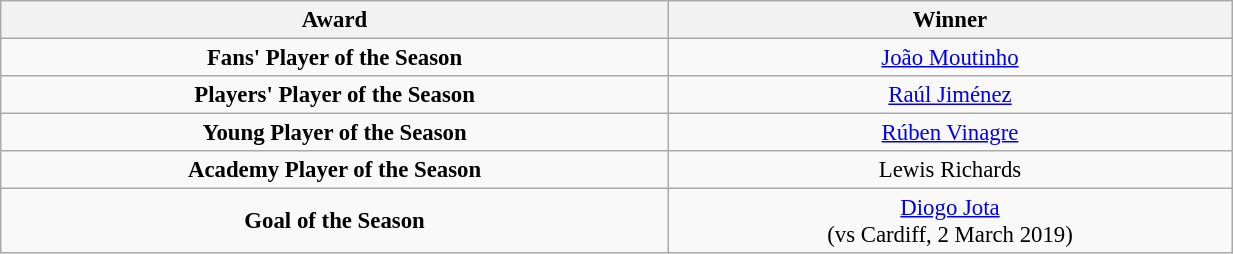<table class="wikitable" style="text-align:center; font-size:95%;width:65%; text-align:left">
<tr>
<th>Award</th>
<th>Winner</th>
</tr>
<tr style="text-align:center;">
<td><strong>Fans' Player of the Season</strong></td>
<td style="text-align:center;"><a href='#'>João Moutinho</a></td>
</tr>
<tr style="text-align:center;">
<td><strong>Players' Player of the Season</strong></td>
<td style="text-align:center;"><a href='#'>Raúl Jiménez</a></td>
</tr>
<tr>
<td style="text-align:center;"><strong>Young Player of the Season</strong></td>
<td style="text-align:center;"><a href='#'>Rúben Vinagre</a></td>
</tr>
<tr style="text-align:center;">
<td><strong>Academy Player of the Season</strong></td>
<td style="text-align:center;">Lewis Richards</td>
</tr>
<tr>
<td style="text-align:center;"><strong>Goal of the Season</strong></td>
<td style="text-align:center;"><a href='#'>Diogo Jota</a><br>(vs Cardiff, 2 March 2019)</td>
</tr>
</table>
